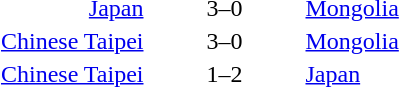<table style=text-align:center>
<tr>
<th width=200></th>
<th width=100></th>
<th width=200></th>
</tr>
<tr>
<td align=right><a href='#'>Japan</a> </td>
<td>3–0</td>
<td align=left> <a href='#'>Mongolia</a></td>
</tr>
<tr>
<td align=right><a href='#'>Chinese Taipei</a> </td>
<td>3–0</td>
<td align=left> <a href='#'>Mongolia</a></td>
</tr>
<tr>
<td align=right><a href='#'>Chinese Taipei</a> </td>
<td>1–2</td>
<td align=left> <a href='#'>Japan</a></td>
</tr>
</table>
